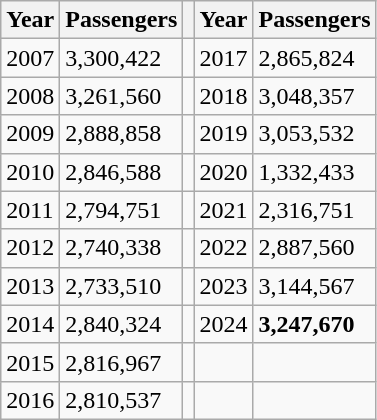<table class="wikitable">
<tr>
<th>Year</th>
<th>Passengers</th>
<th></th>
<th>Year</th>
<th>Passengers</th>
</tr>
<tr>
<td>2007</td>
<td>3,300,422</td>
<td></td>
<td>2017</td>
<td>2,865,824</td>
</tr>
<tr>
<td>2008</td>
<td>3,261,560</td>
<td></td>
<td>2018</td>
<td>3,048,357</td>
</tr>
<tr>
<td>2009</td>
<td>2,888,858</td>
<td></td>
<td>2019</td>
<td>3,053,532</td>
</tr>
<tr>
<td>2010</td>
<td>2,846,588</td>
<td></td>
<td>2020</td>
<td>1,332,433</td>
</tr>
<tr>
<td>2011</td>
<td>2,794,751</td>
<td></td>
<td>2021</td>
<td>2,316,751</td>
</tr>
<tr>
<td>2012</td>
<td>2,740,338</td>
<td></td>
<td>2022</td>
<td>2,887,560</td>
</tr>
<tr>
<td>2013</td>
<td>2,733,510</td>
<td></td>
<td>2023</td>
<td>3,144,567</td>
</tr>
<tr>
<td>2014</td>
<td>2,840,324</td>
<td></td>
<td>2024</td>
<td><strong>3,247,670</strong></td>
</tr>
<tr>
<td>2015</td>
<td>2,816,967</td>
<td></td>
<td></td>
<td></td>
</tr>
<tr>
<td>2016</td>
<td>2,810,537</td>
<td></td>
<td></td>
<td></td>
</tr>
</table>
